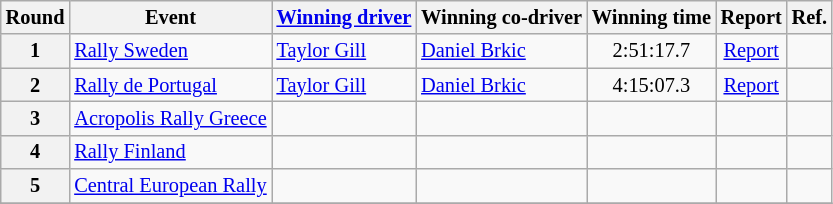<table class="wikitable" style="font-size: 85%;">
<tr>
<th>Round</th>
<th>Event</th>
<th><a href='#'>Winning driver</a></th>
<th>Winning co-driver</th>
<th>Winning time</th>
<th>Report</th>
<th>Ref.</th>
</tr>
<tr>
<th>1</th>
<td> <a href='#'>Rally Sweden</a></td>
<td> <a href='#'>Taylor Gill</a></td>
<td> <a href='#'>Daniel Brkic</a></td>
<td align="center">2:51:17.7</td>
<td align="center"><a href='#'>Report</a></td>
<td align="center"></td>
</tr>
<tr>
<th>2</th>
<td> <a href='#'>Rally de Portugal</a></td>
<td> <a href='#'>Taylor Gill</a></td>
<td> <a href='#'>Daniel Brkic</a></td>
<td align="center">4:15:07.3</td>
<td align="center"><a href='#'>Report</a></td>
<td align="center"></td>
</tr>
<tr>
<th>3</th>
<td> <a href='#'>Acropolis Rally Greece</a></td>
<td></td>
<td></td>
<td align="center"></td>
<td align="center"></td>
<td align="center"></td>
</tr>
<tr>
<th>4</th>
<td> <a href='#'>Rally Finland</a></td>
<td></td>
<td></td>
<td align="center"></td>
<td align="center"></td>
<td align="center"></td>
</tr>
<tr>
<th>5</th>
<td> <a href='#'>Central European Rally</a></td>
<td></td>
<td></td>
<td align="center"></td>
<td align="center"></td>
<td align="center"></td>
</tr>
<tr>
</tr>
</table>
